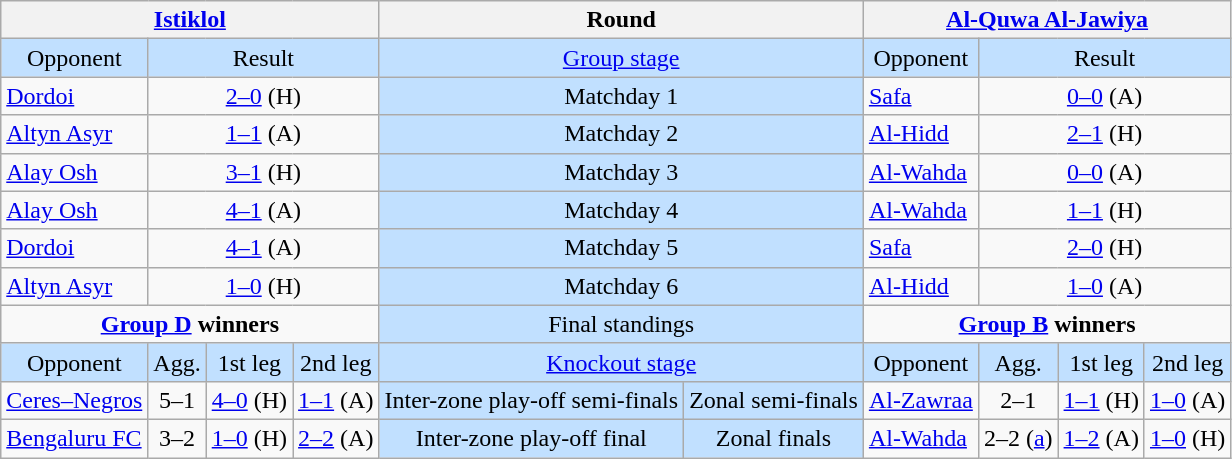<table class="wikitable" style="text-align:center;">
<tr>
<th colspan=4> <a href='#'>Istiklol</a></th>
<th colspan=2>Round</th>
<th colspan=4> <a href='#'>Al-Quwa Al-Jawiya</a></th>
</tr>
<tr bgcolor=#c1e0ff>
<td>Opponent</td>
<td colspan=3>Result</td>
<td colspan=2><a href='#'>Group stage</a></td>
<td>Opponent</td>
<td colspan=3>Result</td>
</tr>
<tr>
<td align=left> <a href='#'>Dordoi</a></td>
<td colspan=3><a href='#'>2–0</a> (H)</td>
<td bgcolor=#c1e0ff colspan=2>Matchday 1</td>
<td align=left> <a href='#'>Safa</a></td>
<td colspan=3><a href='#'>0–0</a> (A)</td>
</tr>
<tr>
<td align=left> <a href='#'>Altyn Asyr</a></td>
<td colspan=3><a href='#'>1–1</a> (A)</td>
<td bgcolor=#c1e0ff colspan=2>Matchday 2</td>
<td align=left> <a href='#'>Al-Hidd</a></td>
<td colspan=3><a href='#'>2–1</a> (H)</td>
</tr>
<tr>
<td align=left> <a href='#'>Alay Osh</a></td>
<td colspan=3><a href='#'>3–1</a> (H)</td>
<td bgcolor=#c1e0ff colspan=2>Matchday 3</td>
<td align=left> <a href='#'>Al-Wahda</a></td>
<td colspan=3><a href='#'>0–0</a> (A)</td>
</tr>
<tr>
<td align=left> <a href='#'>Alay Osh</a></td>
<td colspan=3><a href='#'>4–1</a> (A)</td>
<td bgcolor=#c1e0ff colspan=2>Matchday 4</td>
<td align=left> <a href='#'>Al-Wahda</a></td>
<td colspan=3><a href='#'>1–1</a> (H)</td>
</tr>
<tr>
<td align=left> <a href='#'>Dordoi</a></td>
<td colspan=3><a href='#'>4–1</a> (A)</td>
<td bgcolor=#c1e0ff colspan=2>Matchday 5</td>
<td align=left> <a href='#'>Safa</a></td>
<td colspan=3><a href='#'>2–0</a> (H)</td>
</tr>
<tr>
<td align=left> <a href='#'>Altyn Asyr</a></td>
<td colspan=3><a href='#'>1–0</a> (H)</td>
<td bgcolor=#c1e0ff colspan=2>Matchday 6</td>
<td align=left> <a href='#'>Al-Hidd</a></td>
<td colspan=3><a href='#'>1–0</a> (A)</td>
</tr>
<tr>
<td colspan=4 align=center valign=top><strong><a href='#'>Group D</a> winners</strong><br></td>
<td bgcolor=#c1e0ff colspan=2>Final standings</td>
<td colspan=4 align=center valign=top><strong><a href='#'>Group B</a> winners</strong><br></td>
</tr>
<tr bgcolor=#c1e0ff>
<td>Opponent</td>
<td>Agg.</td>
<td>1st leg</td>
<td>2nd leg</td>
<td colspan=2><a href='#'>Knockout stage</a></td>
<td>Opponent</td>
<td>Agg.</td>
<td>1st leg</td>
<td>2nd leg</td>
</tr>
<tr>
<td align=left> <a href='#'>Ceres–Negros</a></td>
<td>5–1</td>
<td><a href='#'>4–0</a> (H)</td>
<td><a href='#'>1–1</a> (A)</td>
<td bgcolor=#c1e0ff>Inter-zone play-off semi-finals</td>
<td bgcolor=#c1e0ff>Zonal semi-finals</td>
<td align=left> <a href='#'>Al-Zawraa</a></td>
<td>2–1</td>
<td><a href='#'>1–1</a> (H)</td>
<td><a href='#'>1–0</a> (A)</td>
</tr>
<tr>
<td align=left> <a href='#'>Bengaluru FC</a></td>
<td>3–2</td>
<td><a href='#'>1–0</a> (H)</td>
<td><a href='#'>2–2</a> (A)</td>
<td bgcolor=#c1e0ff>Inter-zone play-off final</td>
<td bgcolor=#c1e0ff>Zonal finals</td>
<td align=left> <a href='#'>Al-Wahda</a></td>
<td>2–2 (<a href='#'>a</a>)</td>
<td><a href='#'>1–2</a> (A)</td>
<td><a href='#'>1–0</a> (H)</td>
</tr>
</table>
